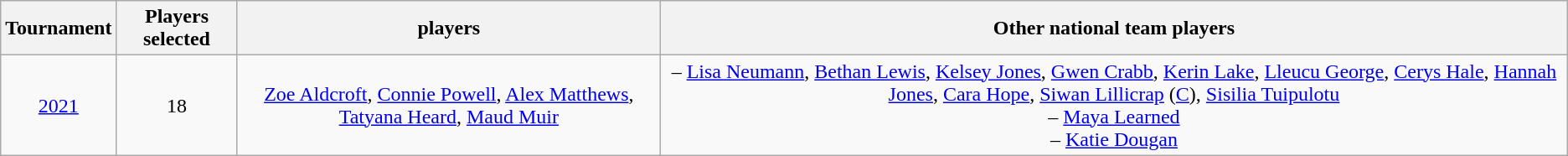<table class="wikitable sortable" style="text-align:center">
<tr>
<th>Tournament</th>
<th>Players selected</th>
<th> players</th>
<th>Other national team players</th>
</tr>
<tr>
<td><a href='#'>2021</a></td>
<td>18</td>
<td><a href='#'>Zoe Aldcroft</a>, <a href='#'>Connie Powell</a>, <a href='#'>Alex Matthews</a>, <a href='#'>Tatyana Heard</a>, <a href='#'>Maud Muir</a></td>
<td> – <a href='#'>Lisa Neumann</a>, <a href='#'>Bethan Lewis</a>, <a href='#'>Kelsey Jones</a>, <a href='#'>Gwen Crabb</a>, <a href='#'>Kerin Lake</a>, <a href='#'>Lleucu George</a>, <a href='#'>Cerys Hale</a>, <a href='#'>Hannah Jones</a>, <a href='#'>Cara Hope</a>, <a href='#'>Siwan Lillicrap</a> (<a href='#'>C</a>), <a href='#'>Sisilia Tuipulotu</a><br>  – <a href='#'>Maya Learned</a><br>  – <a href='#'>Katie Dougan</a><br></td>
</tr>
</table>
